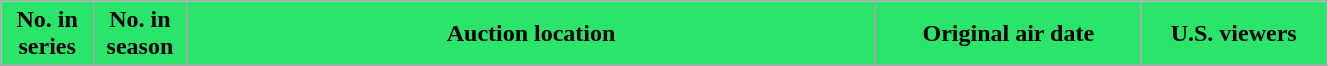<table class="wikitable plainrowheaders" style="width:70%;">
<tr>
<th scope="col"  style="background:#2be46a; color:#000; width:7%;">No. in<br>series</th>
<th scope="col"  style="background:#2be46a; color:#000; width:7%;">No. in<br>season</th>
<th scope="col" style="background:#2be46a; color:#000;">Auction location</th>
<th scope="col"  style="background:#2be46a; color:#000; width:20%;">Original air date</th>
<th scope="col"  style="background:#2be46a; color:#000; width:14%;">U.S. viewers</th>
</tr>
<tr>
</tr>
</table>
